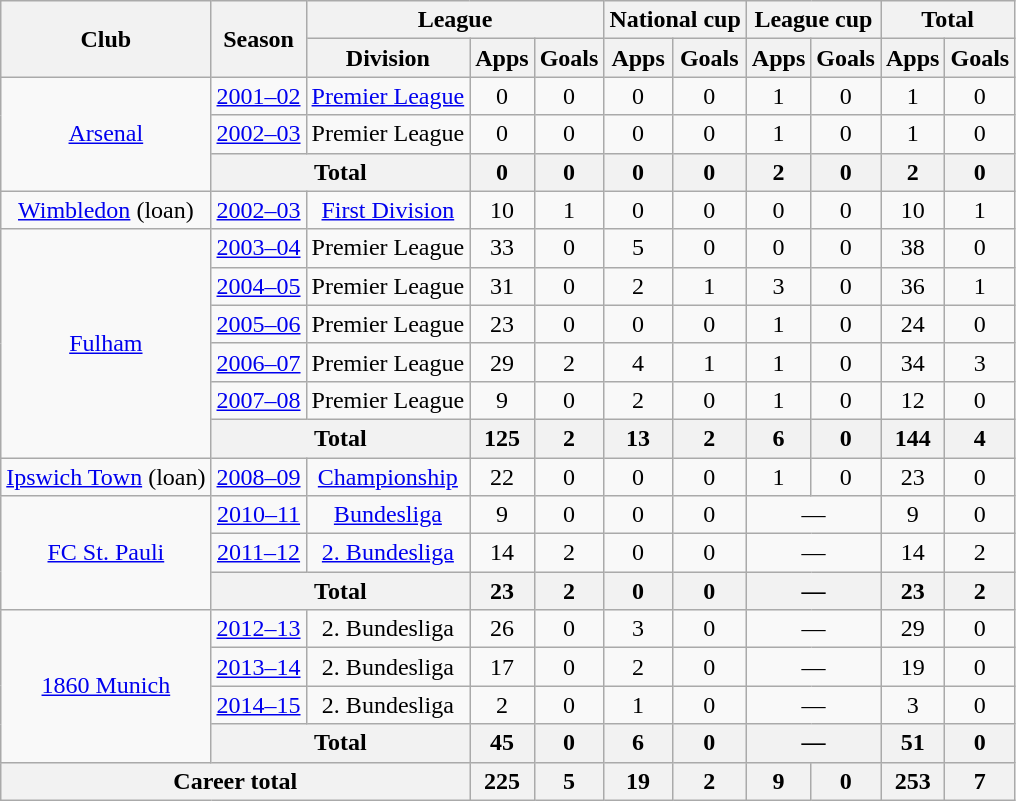<table class="wikitable" style="text-align:center">
<tr>
<th rowspan="2">Club</th>
<th rowspan="2">Season</th>
<th colspan="3">League</th>
<th colspan="2">National cup</th>
<th colspan="2">League cup</th>
<th colspan="2">Total</th>
</tr>
<tr>
<th>Division</th>
<th>Apps</th>
<th>Goals</th>
<th>Apps</th>
<th>Goals</th>
<th>Apps</th>
<th>Goals</th>
<th>Apps</th>
<th>Goals</th>
</tr>
<tr>
<td rowspan="3"><a href='#'>Arsenal</a></td>
<td><a href='#'>2001–02</a></td>
<td><a href='#'>Premier League</a></td>
<td>0</td>
<td>0</td>
<td>0</td>
<td>0</td>
<td>1</td>
<td>0</td>
<td>1</td>
<td>0</td>
</tr>
<tr>
<td><a href='#'>2002–03</a></td>
<td>Premier League</td>
<td>0</td>
<td>0</td>
<td>0</td>
<td>0</td>
<td>1</td>
<td>0</td>
<td>1</td>
<td>0</td>
</tr>
<tr>
<th colspan="2">Total</th>
<th>0</th>
<th>0</th>
<th>0</th>
<th>0</th>
<th>2</th>
<th>0</th>
<th>2</th>
<th>0</th>
</tr>
<tr>
<td><a href='#'>Wimbledon</a> (loan)</td>
<td><a href='#'>2002–03</a></td>
<td><a href='#'>First Division</a></td>
<td>10</td>
<td>1</td>
<td>0</td>
<td>0</td>
<td>0</td>
<td>0</td>
<td>10</td>
<td>1</td>
</tr>
<tr>
<td rowspan="6"><a href='#'>Fulham</a></td>
<td><a href='#'>2003–04</a></td>
<td>Premier League</td>
<td>33</td>
<td>0</td>
<td>5</td>
<td>0</td>
<td>0</td>
<td>0</td>
<td>38</td>
<td>0</td>
</tr>
<tr>
<td><a href='#'>2004–05</a></td>
<td>Premier League</td>
<td>31</td>
<td>0</td>
<td>2</td>
<td>1</td>
<td>3</td>
<td>0</td>
<td>36</td>
<td>1</td>
</tr>
<tr>
<td><a href='#'>2005–06</a></td>
<td>Premier League</td>
<td>23</td>
<td>0</td>
<td>0</td>
<td>0</td>
<td>1</td>
<td>0</td>
<td>24</td>
<td>0</td>
</tr>
<tr>
<td><a href='#'>2006–07</a></td>
<td>Premier League</td>
<td>29</td>
<td>2</td>
<td>4</td>
<td>1</td>
<td>1</td>
<td>0</td>
<td>34</td>
<td>3</td>
</tr>
<tr>
<td><a href='#'>2007–08</a></td>
<td>Premier League</td>
<td>9</td>
<td>0</td>
<td>2</td>
<td>0</td>
<td>1</td>
<td>0</td>
<td>12</td>
<td>0</td>
</tr>
<tr>
<th colspan="2">Total</th>
<th>125</th>
<th>2</th>
<th>13</th>
<th>2</th>
<th>6</th>
<th>0</th>
<th>144</th>
<th>4</th>
</tr>
<tr>
<td><a href='#'>Ipswich Town</a> (loan)</td>
<td><a href='#'>2008–09</a></td>
<td><a href='#'>Championship</a></td>
<td>22</td>
<td>0</td>
<td>0</td>
<td>0</td>
<td>1</td>
<td>0</td>
<td>23</td>
<td>0</td>
</tr>
<tr>
<td rowspan="3"><a href='#'>FC St. Pauli</a></td>
<td><a href='#'>2010–11</a></td>
<td><a href='#'>Bundesliga</a></td>
<td>9</td>
<td>0</td>
<td>0</td>
<td>0</td>
<td colspan="2">—</td>
<td>9</td>
<td>0</td>
</tr>
<tr>
<td><a href='#'>2011–12</a></td>
<td><a href='#'>2. Bundesliga</a></td>
<td>14</td>
<td>2</td>
<td>0</td>
<td>0</td>
<td colspan="2">—</td>
<td>14</td>
<td>2</td>
</tr>
<tr>
<th colspan="2">Total</th>
<th>23</th>
<th>2</th>
<th>0</th>
<th>0</th>
<th colspan="2">—</th>
<th>23</th>
<th>2</th>
</tr>
<tr>
<td rowspan="4"><a href='#'>1860 Munich</a></td>
<td><a href='#'>2012–13</a></td>
<td>2. Bundesliga</td>
<td>26</td>
<td>0</td>
<td>3</td>
<td>0</td>
<td colspan="2">—</td>
<td>29</td>
<td>0</td>
</tr>
<tr>
<td><a href='#'>2013–14</a></td>
<td>2. Bundesliga</td>
<td>17</td>
<td>0</td>
<td>2</td>
<td>0</td>
<td colspan="2">—</td>
<td>19</td>
<td>0</td>
</tr>
<tr>
<td><a href='#'>2014–15</a></td>
<td>2. Bundesliga</td>
<td>2</td>
<td>0</td>
<td>1</td>
<td>0</td>
<td colspan="2">—</td>
<td>3</td>
<td>0</td>
</tr>
<tr>
<th colspan="2">Total</th>
<th>45</th>
<th>0</th>
<th>6</th>
<th>0</th>
<th colspan="2">—</th>
<th>51</th>
<th>0</th>
</tr>
<tr>
<th colspan="3">Career total</th>
<th>225</th>
<th>5</th>
<th>19</th>
<th>2</th>
<th>9</th>
<th>0</th>
<th>253</th>
<th>7</th>
</tr>
</table>
